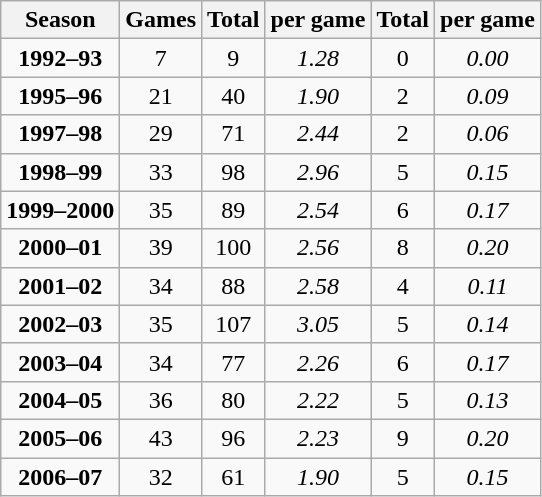<table class=wikitable style="text-align: center;">
<tr>
<th>Season</th>
<th>Games</th>
<th>Total </th>
<th> per game</th>
<th>Total </th>
<th> per game</th>
</tr>
<tr>
<td><strong>1992–93</strong></td>
<td>7</td>
<td>9</td>
<td><em>1.28</em></td>
<td>0</td>
<td><em>0.00</em></td>
</tr>
<tr>
<td><strong>1995–96</strong></td>
<td>21</td>
<td>40</td>
<td><em>1.90</em></td>
<td>2</td>
<td><em>0.09</em></td>
</tr>
<tr>
<td><strong>1997–98</strong></td>
<td>29</td>
<td>71</td>
<td><em>2.44</em></td>
<td>2</td>
<td><em>0.06</em></td>
</tr>
<tr>
<td><strong>1998–99</strong></td>
<td>33</td>
<td>98</td>
<td><em>2.96</em></td>
<td>5</td>
<td><em>0.15</em></td>
</tr>
<tr>
<td><strong>1999–2000</strong></td>
<td>35</td>
<td>89</td>
<td><em>2.54</em></td>
<td>6</td>
<td><em>0.17</em></td>
</tr>
<tr>
<td><strong>2000–01</strong></td>
<td>39</td>
<td>100</td>
<td><em>2.56</em></td>
<td>8</td>
<td><em>0.20</em></td>
</tr>
<tr>
<td><strong>2001–02</strong></td>
<td>34</td>
<td>88</td>
<td><em>2.58</em></td>
<td>4</td>
<td><em>0.11</em></td>
</tr>
<tr>
<td><strong>2002–03</strong></td>
<td>35</td>
<td>107</td>
<td><em>3.05</em></td>
<td>5</td>
<td><em>0.14</em></td>
</tr>
<tr>
<td><strong>2003–04</strong></td>
<td>34</td>
<td>77</td>
<td><em>2.26</em></td>
<td>6</td>
<td><em>0.17</em></td>
</tr>
<tr>
<td><strong>2004–05</strong></td>
<td>36</td>
<td>80</td>
<td><em>2.22</em></td>
<td>5</td>
<td><em>0.13</em></td>
</tr>
<tr>
<td><strong>2005–06</strong></td>
<td>43</td>
<td>96</td>
<td><em>2.23</em></td>
<td>9</td>
<td><em>0.20</em></td>
</tr>
<tr>
<td><strong>2006–07</strong></td>
<td>32</td>
<td>61</td>
<td><em>1.90</em></td>
<td>5</td>
<td><em>0.15</em></td>
</tr>
</table>
